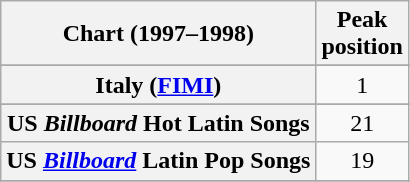<table class="wikitable plainrowheaders sortable" border="1">
<tr>
<th scope="col">Chart (1997–1998)</th>
<th scope="col">Peak<br>position</th>
</tr>
<tr>
</tr>
<tr>
</tr>
<tr>
</tr>
<tr>
</tr>
<tr>
</tr>
<tr>
<th scope="row">Italy (<a href='#'>FIMI</a>)</th>
<td style="text-align:center;">1</td>
</tr>
<tr>
</tr>
<tr>
</tr>
<tr>
<th scope="row">US <em>Billboard</em> Hot Latin Songs</th>
<td align="center">21</td>
</tr>
<tr>
<th scope="row">US <em><a href='#'>Billboard</a></em> Latin Pop Songs</th>
<td align="center">19</td>
</tr>
<tr>
</tr>
<tr>
</tr>
</table>
